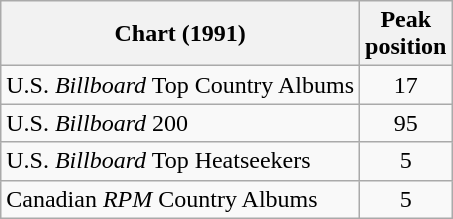<table class="wikitable">
<tr>
<th>Chart (1991)</th>
<th>Peak<br>position</th>
</tr>
<tr>
<td>U.S. <em>Billboard</em> Top Country Albums</td>
<td align="center">17</td>
</tr>
<tr>
<td>U.S. <em>Billboard</em> 200</td>
<td align="center">95</td>
</tr>
<tr>
<td>U.S. <em>Billboard</em> Top Heatseekers</td>
<td align="center">5</td>
</tr>
<tr>
<td>Canadian <em>RPM</em> Country Albums</td>
<td align="center">5</td>
</tr>
</table>
